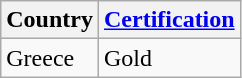<table class="wikitable">
<tr>
<th>Country</th>
<th><a href='#'>Certification</a></th>
</tr>
<tr>
<td>Greece</td>
<td>Gold</td>
</tr>
</table>
